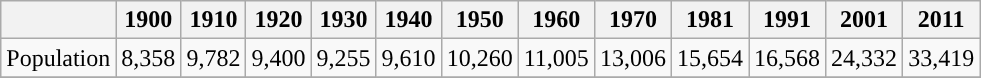<table class="wikitable">
<tr>
<th></th>
<th>1900</th>
<th>1910</th>
<th>1920</th>
<th>1930</th>
<th>1940</th>
<th>1950</th>
<th>1960</th>
<th>1970</th>
<th>1981</th>
<th>1991</th>
<th>2001</th>
<th>2011</th>
</tr>
<tr>
<td>Population</td>
<td>8,358</td>
<td>9,782</td>
<td>9,400</td>
<td>9,255</td>
<td>9,610</td>
<td>10,260</td>
<td>11,005</td>
<td>13,006</td>
<td>15,654</td>
<td>16,568</td>
<td>24,332</td>
<td>33,419</td>
</tr>
<tr>
</tr>
</table>
